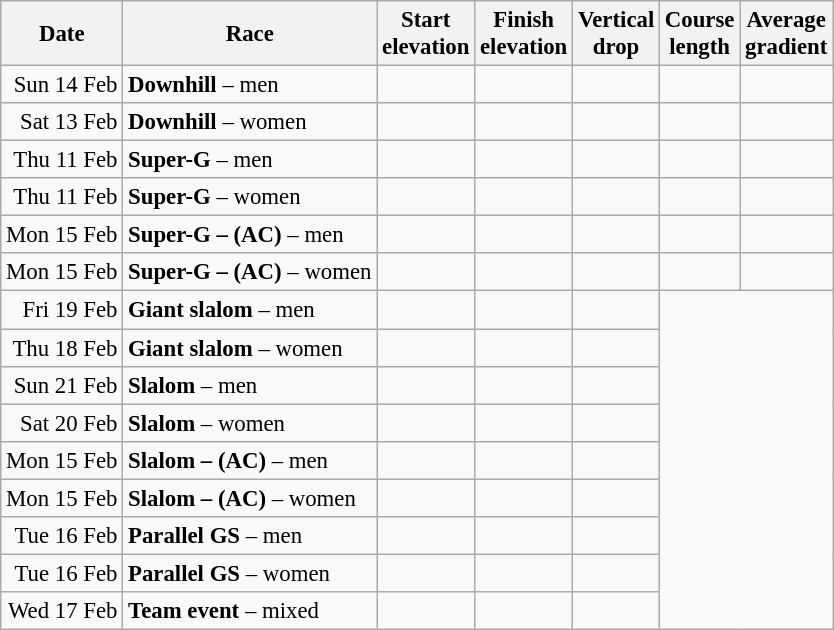<table class="wikitable" style="text-align:right; font-size:95%;">
<tr>
<th>Date</th>
<th>Race</th>
<th>Start<br>elevation</th>
<th>Finish<br>elevation</th>
<th>Vertical<br>drop</th>
<th>Course<br>length</th>
<th>Average<br>gradient</th>
</tr>
<tr>
<td>Sun 14 Feb</td>
<td align=left><strong>Downhill</strong> – men</td>
<td></td>
<td></td>
<td></td>
<td></td>
<td align=center></td>
</tr>
<tr>
<td>Sat 13 Feb</td>
<td align=left><strong>Downhill</strong> – women</td>
<td></td>
<td></td>
<td></td>
<td></td>
<td align=center></td>
</tr>
<tr>
<td>Thu 11 Feb</td>
<td align=left><strong>Super-G</strong> – men</td>
<td></td>
<td></td>
<td></td>
<td></td>
<td align=center></td>
</tr>
<tr>
<td>Thu 11 Feb</td>
<td align=left><strong>Super-G</strong> – women</td>
<td></td>
<td></td>
<td></td>
<td></td>
<td align=center></td>
</tr>
<tr>
<td>Mon 15 Feb</td>
<td align=left><strong>Super-G – (AC)</strong> – men</td>
<td></td>
<td></td>
<td></td>
<td></td>
<td align=center></td>
</tr>
<tr>
<td>Mon 15 Feb</td>
<td align=left><strong>Super-G – (AC)</strong> – women</td>
<td> </td>
<td> </td>
<td> </td>
<td> </td>
<td align=center></td>
</tr>
<tr>
<td>Fri 19 Feb</td>
<td align=left><strong>Giant slalom</strong> – men</td>
<td></td>
<td></td>
<td></td>
<td colspan=2 rowspan=9></td>
</tr>
<tr>
<td>Thu 18 Feb</td>
<td align=left><strong>Giant slalom</strong> – women</td>
<td></td>
<td></td>
<td></td>
</tr>
<tr>
<td>Sun 21 Feb</td>
<td align=left><strong>Slalom</strong> – men</td>
<td></td>
<td></td>
<td>   </td>
</tr>
<tr>
<td>Sat 20 Feb</td>
<td align=left><strong>Slalom</strong> – women</td>
<td></td>
<td></td>
<td>   </td>
</tr>
<tr>
<td>Mon 15 Feb</td>
<td align=left><strong>Slalom – (AC)</strong> – men</td>
<td></td>
<td></td>
<td>   </td>
</tr>
<tr>
<td>Mon 15 Feb</td>
<td align=left><strong>Slalom – (AC)</strong> – women</td>
<td></td>
<td></td>
<td>   </td>
</tr>
<tr>
<td>Tue 16 Feb</td>
<td align=left><strong>Parallel GS</strong> – men</td>
<td></td>
<td></td>
<td>   </td>
</tr>
<tr>
<td>Tue 16 Feb</td>
<td align=left><strong>Parallel GS</strong> – women</td>
<td></td>
<td></td>
<td>   </td>
</tr>
<tr>
<td>Wed 17 Feb</td>
<td align=left><strong>Team event</strong> – mixed</td>
<td></td>
<td></td>
<td>   </td>
</tr>
</table>
